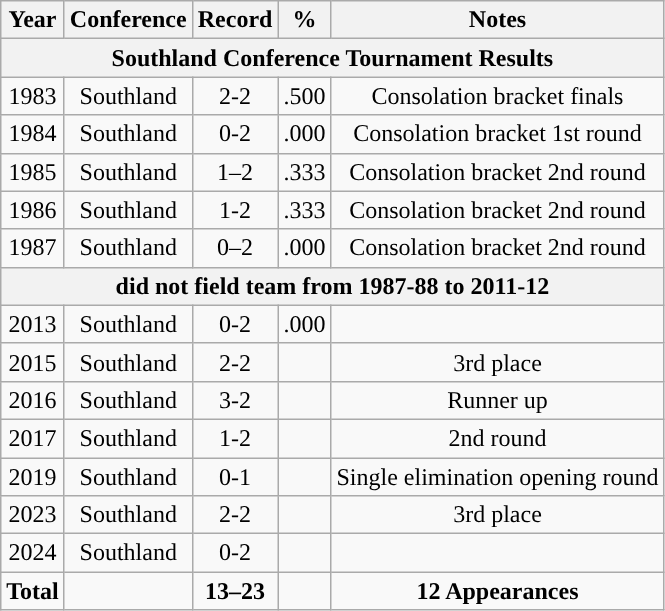<table class="wikitable">
<tr>
<th>Year</th>
<th>Conference</th>
<th>Record</th>
<th>%</th>
<th>Notes</th>
</tr>
<tr>
<th colspan=5>Southland Conference Tournament Results</th>
</tr>
<tr style="text-align:center;">
<td>1983</td>
<td>Southland</td>
<td>2-2</td>
<td>.500</td>
<td>Consolation bracket finals</td>
</tr>
<tr style="text-align:center;">
<td>1984</td>
<td>Southland</td>
<td>0-2</td>
<td>.000</td>
<td>Consolation bracket 1st round</td>
</tr>
<tr style="text-align:center;">
<td>1985</td>
<td>Southland</td>
<td>1–2</td>
<td>.333</td>
<td>Consolation bracket 2nd round</td>
</tr>
<tr style="text-align:center;">
<td>1986</td>
<td>Southland</td>
<td>1-2</td>
<td>.333</td>
<td>Consolation bracket 2nd round</td>
</tr>
<tr style="text-align:center;">
<td>1987</td>
<td>Southland</td>
<td>0–2</td>
<td>.000</td>
<td>Consolation bracket 2nd round</td>
</tr>
<tr>
<th colspan=12>did not field team from 1987-88 to 2011-12</th>
</tr>
<tr style="text-align:center;">
<td>2013</td>
<td>Southland</td>
<td>0-2</td>
<td>.000</td>
<td></td>
</tr>
<tr style="text-align:center;">
<td>2015</td>
<td>Southland</td>
<td>2-2</td>
<td></td>
<td>3rd place</td>
</tr>
<tr style="text-align:center;">
<td>2016</td>
<td>Southland</td>
<td>3-2</td>
<td></td>
<td>Runner up</td>
</tr>
<tr style="text-align:center;">
<td>2017</td>
<td>Southland</td>
<td>1-2</td>
<td></td>
<td>2nd round</td>
</tr>
<tr style="text-align:center;">
<td>2019</td>
<td>Southland</td>
<td>0-1</td>
<td></td>
<td>Single elimination opening round</td>
</tr>
<tr style="text-align:center;">
<td>2023</td>
<td>Southland</td>
<td>2-2</td>
<td></td>
<td>3rd place</td>
</tr>
<tr style="text-align:center;">
<td>2024</td>
<td>Southland</td>
<td>0-2</td>
<td></td>
<td></td>
</tr>
<tr style="text-align:center;">
<td><strong>Total</strong></td>
<td></td>
<td><strong>13–23</strong></td>
<td><strong></strong></td>
<td><strong>12 Appearances</strong></td>
</tr>
</table>
